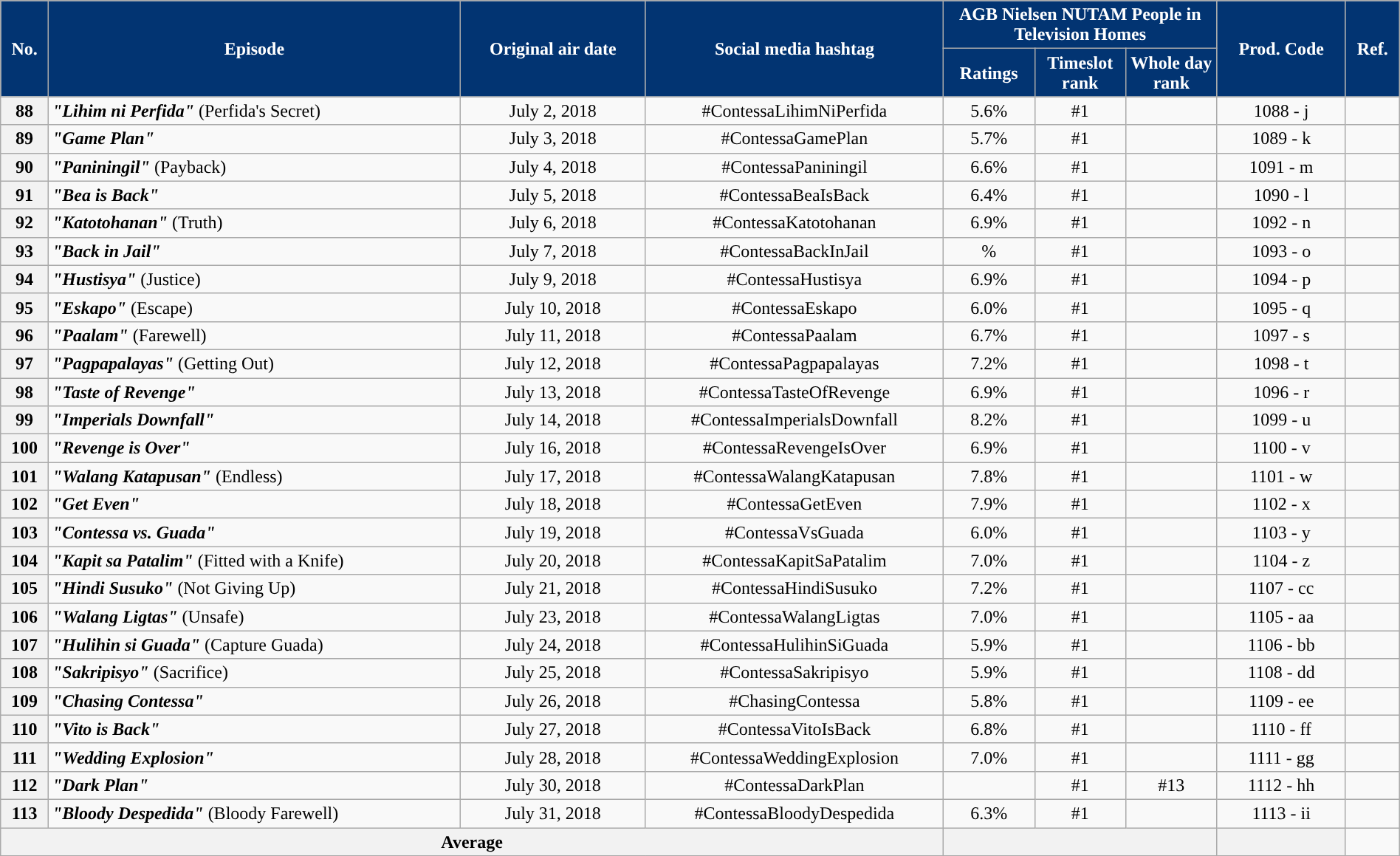<table class="wikitable" style="text-align:center; font-size:100%; line-height:18px;" width="100%">
<tr>
<th style="background-color:#023472; color:#ffffff;" rowspan="2">No.</th>
<th style="background-color:#023472; color:#ffffff;" rowspan="2">Episode</th>
<th style="background-color:#023472; color:white" rowspan="2">Original air date</th>
<th style="background-color:#023472; color:white" rowspan="2">Social media hashtag</th>
<th style="background-color:#023472; color:#ffffff;" colspan="3">AGB Nielsen NUTAM People in Television Homes</th>
<th style="background-color:#023472; color:white" rowspan="2">Prod. Code</th>
<th style="background-color:#023472; color:#ffffff;" rowspan="2">Ref.</th>
</tr>
<tr>
<th style="background-color:#023472; width:75px; color:#ffffff;">Ratings</th>
<th style="background-color:#023472; width:75px; color:#ffffff;">Timeslot<br>rank</th>
<th style="background-color:#023472; width:75px; color:#ffffff;">Whole day<br>rank</th>
</tr>
<tr>
<th>88</th>
<td style="text-align: left;"><strong><em>"Lihim ni Perfida"</em></strong> (Perfida's Secret)</td>
<td>July 2, 2018</td>
<td>#ContessaLihimNiPerfida</td>
<td>5.6%</td>
<td>#1</td>
<td></td>
<td>1088 - j</td>
<td></td>
</tr>
<tr>
<th>89</th>
<td style="text-align: left;"><strong><em>"Game Plan"</em></strong></td>
<td>July 3, 2018</td>
<td>#ContessaGamePlan</td>
<td>5.7%</td>
<td>#1</td>
<td></td>
<td>1089 - k</td>
<td></td>
</tr>
<tr>
<th>90</th>
<td style="text-align: left;"><strong><em>"Paniningil"</em></strong> (Payback)</td>
<td>July 4, 2018</td>
<td>#ContessaPaniningil</td>
<td>6.6%</td>
<td>#1</td>
<td></td>
<td>1091 - m</td>
<td></td>
</tr>
<tr>
<th>91</th>
<td style="text-align: left;"><strong><em>"Bea is Back"</em></strong></td>
<td>July 5, 2018</td>
<td>#ContessaBeaIsBack</td>
<td>6.4%</td>
<td>#1</td>
<td></td>
<td>1090 - l</td>
<td></td>
</tr>
<tr>
<th>92</th>
<td style="text-align: left;"><strong><em>"Katotohanan"</em></strong> (Truth)</td>
<td>July 6, 2018</td>
<td>#ContessaKatotohanan</td>
<td>6.9%</td>
<td>#1</td>
<td></td>
<td>1092 - n</td>
<td></td>
</tr>
<tr>
<th>93</th>
<td style="text-align: left;"><strong><em>"Back in Jail"</em></strong></td>
<td>July 7, 2018</td>
<td>#ContessaBackInJail</td>
<td>%</td>
<td>#1</td>
<td></td>
<td>1093 - o</td>
<td></td>
</tr>
<tr>
<th>94</th>
<td style="text-align: left;"><strong><em>"Hustisya"</em></strong> (Justice)</td>
<td>July 9, 2018</td>
<td>#ContessaHustisya</td>
<td>6.9%</td>
<td>#1</td>
<td></td>
<td>1094 - p</td>
<td></td>
</tr>
<tr>
<th>95</th>
<td style="text-align: left;"><strong><em>"Eskapo"</em></strong> (Escape)</td>
<td>July 10, 2018</td>
<td>#ContessaEskapo</td>
<td>6.0%</td>
<td>#1</td>
<td></td>
<td>1095 - q</td>
<td></td>
</tr>
<tr>
<th>96</th>
<td style="text-align: left;"><strong><em>"Paalam"</em></strong> (Farewell)</td>
<td>July 11, 2018</td>
<td>#ContessaPaalam</td>
<td>6.7%</td>
<td>#1</td>
<td></td>
<td>1097 - s</td>
<td></td>
</tr>
<tr>
<th>97</th>
<td style="text-align: left;"><strong><em>"Pagpapalayas"</em></strong> (Getting Out)</td>
<td>July 12, 2018</td>
<td>#ContessaPagpapalayas</td>
<td>7.2%</td>
<td>#1</td>
<td></td>
<td>1098 - t</td>
<td></td>
</tr>
<tr>
<th>98</th>
<td style="text-align: left;"><strong><em>"Taste of Revenge"</em></strong></td>
<td>July 13, 2018</td>
<td>#ContessaTasteOfRevenge</td>
<td>6.9%</td>
<td>#1</td>
<td></td>
<td>1096 - r</td>
<td></td>
</tr>
<tr>
<th>99</th>
<td style="text-align: left;"><strong><em>"Imperials Downfall"</em></strong></td>
<td>July 14, 2018</td>
<td>#ContessaImperialsDownfall</td>
<td>8.2%</td>
<td>#1</td>
<td></td>
<td>1099 - u</td>
<td></td>
</tr>
<tr>
<th>100</th>
<td style="text-align: left;"><strong><em>"Revenge is Over"</em></strong></td>
<td>July 16, 2018</td>
<td>#ContessaRevengeIsOver</td>
<td>6.9%</td>
<td>#1</td>
<td></td>
<td>1100  - v</td>
<td></td>
</tr>
<tr>
<th>101</th>
<td style="text-align: left;"><strong><em>"Walang Katapusan"</em></strong> (Endless)</td>
<td>July 17, 2018</td>
<td>#ContessaWalangKatapusan</td>
<td>7.8%</td>
<td>#1</td>
<td></td>
<td>1101 - w</td>
<td></td>
</tr>
<tr>
<th>102</th>
<td style="text-align: left;"><strong><em>"Get Even"</em></strong></td>
<td>July 18, 2018</td>
<td>#ContessaGetEven</td>
<td>7.9%</td>
<td>#1</td>
<td></td>
<td>1102 - x</td>
<td></td>
</tr>
<tr>
<th>103</th>
<td style="text-align: left;"><strong><em>"Contessa vs. Guada"</em></strong></td>
<td>July 19, 2018</td>
<td>#ContessaVsGuada</td>
<td>6.0%</td>
<td>#1</td>
<td></td>
<td>1103 - y</td>
<td></td>
</tr>
<tr>
<th>104</th>
<td style="text-align: left;"><strong><em>"Kapit sa Patalim"</em></strong> (Fitted with a Knife)</td>
<td>July 20, 2018</td>
<td>#ContessaKapitSaPatalim</td>
<td>7.0%</td>
<td>#1</td>
<td></td>
<td>1104 - z</td>
<td></td>
</tr>
<tr>
<th>105</th>
<td style="text-align: left;"><strong><em>"Hindi Susuko"</em></strong> (Not Giving Up)</td>
<td>July 21, 2018</td>
<td>#ContessaHindiSusuko</td>
<td>7.2%</td>
<td>#1</td>
<td></td>
<td>1107 - cc</td>
<td></td>
</tr>
<tr>
<th>106</th>
<td style="text-align: left;"><strong><em>"Walang Ligtas"</em></strong> (Unsafe)</td>
<td>July 23, 2018</td>
<td>#ContessaWalangLigtas</td>
<td>7.0%</td>
<td>#1</td>
<td></td>
<td>1105 - aa</td>
<td></td>
</tr>
<tr>
<th>107</th>
<td style="text-align: left;"><strong><em>"Hulihin si Guada"</em></strong> (Capture Guada)</td>
<td>July 24, 2018</td>
<td>#ContessaHulihinSiGuada</td>
<td>5.9%</td>
<td>#1</td>
<td></td>
<td>1106 - bb</td>
<td></td>
</tr>
<tr>
<th>108</th>
<td style="text-align: left;"><strong><em>"Sakripisyo"</em></strong> (Sacrifice)</td>
<td>July 25, 2018</td>
<td>#ContessaSakripisyo</td>
<td>5.9%</td>
<td>#1</td>
<td></td>
<td>1108 - dd</td>
<td></td>
</tr>
<tr>
<th>109</th>
<td style="text-align: left;"><strong><em>"Chasing Contessa"</em></strong></td>
<td>July 26, 2018</td>
<td>#ChasingContessa</td>
<td>5.8%</td>
<td>#1</td>
<td></td>
<td>1109 - ee</td>
<td></td>
</tr>
<tr>
<th>110</th>
<td style="text-align: left;"><strong><em>"Vito is Back"</em></strong></td>
<td>July 27, 2018</td>
<td>#ContessaVitoIsBack</td>
<td>6.8%</td>
<td>#1</td>
<td></td>
<td>1110 - ff</td>
<td></td>
</tr>
<tr>
<th>111</th>
<td style="text-align: left;"><strong><em>"Wedding Explosion"</em></strong></td>
<td>July 28, 2018</td>
<td>#ContessaWeddingExplosion</td>
<td>7.0%</td>
<td>#1</td>
<td></td>
<td>1111 - gg</td>
<td></td>
</tr>
<tr>
<th>112</th>
<td style="text-align: left;"><strong><em>"Dark Plan"</em></strong></td>
<td>July 30, 2018</td>
<td>#ContessaDarkPlan</td>
<td></td>
<td>#1</td>
<td>#13</td>
<td>1112 - hh</td>
<td></td>
</tr>
<tr>
<th>113</th>
<td style="text-align: left;"><strong><em>"Bloody Despedida"</em></strong> (Bloody Farewell)</td>
<td>July 31, 2018</td>
<td>#ContessaBloodyDespedida</td>
<td>6.3%</td>
<td>#1</td>
<td></td>
<td>1113 - ii</td>
<td></td>
</tr>
<tr>
<th colspan="4">Average</th>
<th colspan="3"></th>
<th></th>
</tr>
<tr>
</tr>
</table>
